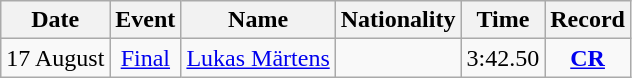<table class="wikitable" style=text-align:center>
<tr>
<th>Date</th>
<th>Event</th>
<th>Name</th>
<th>Nationality</th>
<th>Time</th>
<th>Record</th>
</tr>
<tr>
<td>17 August</td>
<td><a href='#'>Final</a></td>
<td align=left><a href='#'>Lukas Märtens</a></td>
<td align=left></td>
<td>3:42.50</td>
<td><strong><a href='#'>CR</a></strong></td>
</tr>
</table>
